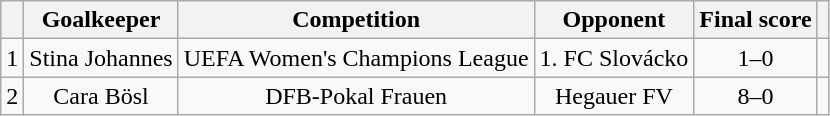<table class="wikitable" style="text-align:center;">
<tr>
<th></th>
<th>Goalkeeper</th>
<th>Competition</th>
<th>Opponent</th>
<th>Final score</th>
<th></th>
</tr>
<tr>
<td>1</td>
<td>Stina Johannes</td>
<td>UEFA Women's Champions League</td>
<td>1. FC Slovácko</td>
<td>1–0</td>
<td></td>
</tr>
<tr>
<td>2</td>
<td>Cara Bösl</td>
<td>DFB-Pokal Frauen</td>
<td>Hegauer FV</td>
<td>8–0</td>
<td></td>
</tr>
</table>
